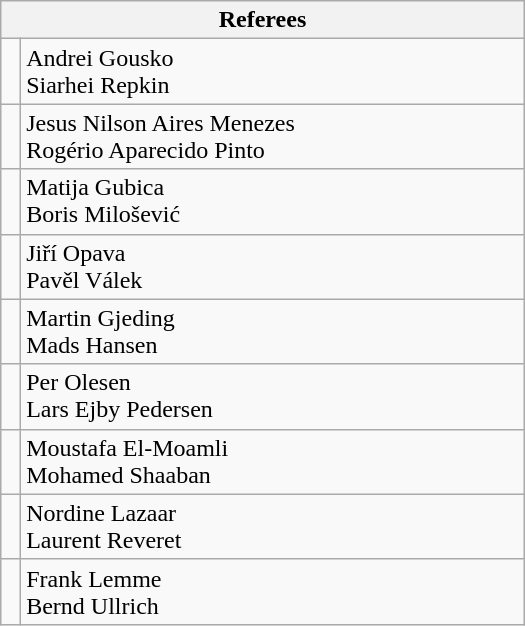<table class="wikitable" style="width: 350px;">
<tr>
<th colspan=2>Referees</th>
</tr>
<tr>
<td></td>
<td>Andrei Gousko<br>Siarhei Repkin</td>
</tr>
<tr>
<td></td>
<td>Jesus Nilson Aires Menezes<br>Rogério Aparecido Pinto</td>
</tr>
<tr>
<td></td>
<td>Matija Gubica<br>Boris Milošević</td>
</tr>
<tr>
<td></td>
<td>Jiří Opava<br>Pavěl Válek</td>
</tr>
<tr>
<td></td>
<td>Martin Gjeding<br>Mads Hansen</td>
</tr>
<tr>
<td></td>
<td>Per Olesen<br>Lars Ejby Pedersen</td>
</tr>
<tr>
<td></td>
<td>Moustafa El-Moamli<br>Mohamed Shaaban</td>
</tr>
<tr>
<td></td>
<td>Nordine Lazaar<br>Laurent Reveret</td>
</tr>
<tr>
<td></td>
<td>Frank Lemme<br>Bernd Ullrich</td>
</tr>
</table>
